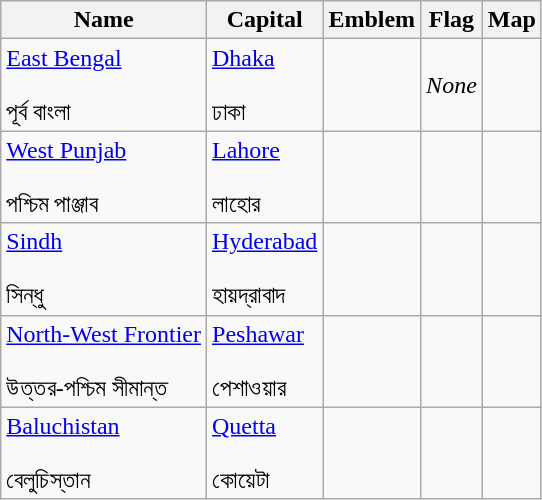<table class="wikitable sortable" style="text-align:center;">
<tr>
<th>Name</th>
<th>Capital</th>
<th class="unsortable">Emblem</th>
<th class="unsortable">Flag</th>
<th class="unsortable">Map</th>
</tr>
<tr>
<td style="text-align:left;"><a href='#'>East Bengal</a><br><br>পূর্ব বাংলা</td>
<td style="text-align:left;"><a href='#'>Dhaka</a><br><br>ঢাকা</td>
<td style="text-align:center;"></td>
<td style="text-align:center;"><em>None</em></td>
<td></td>
</tr>
<tr>
<td style="text-align:left;"><a href='#'>West Punjab</a><br><br>পশ্চিম পাঞ্জাব</td>
<td style="text-align:left;"><a href='#'>Lahore</a><br><br>লাহোর</td>
<td style="text-align:center;"></td>
<td style="text-align:center;"></td>
<td></td>
</tr>
<tr>
<td style="text-align:left;"><a href='#'>Sindh</a><br><br>সিন্ধু</td>
<td style="text-align:left;"><a href='#'>Hyderabad</a><br><br>হায়দ্রাবাদ</td>
<td style="text-align:center;"></td>
<td style="text-align:center;"></td>
<td></td>
</tr>
<tr>
<td style="text-align:left;"><a href='#'>North-West Frontier</a><br><br>উত্তর-পশ্চিম সীমান্ত</td>
<td style="text-align:left;"><a href='#'>Peshawar</a><br><br>পেশাওয়ার</td>
<td style="text-align:center;"></td>
<td style="text-align:center;"></td>
<td></td>
</tr>
<tr>
<td style="text-align:left;"><a href='#'>Baluchistan</a><br><br>বেলুচিস্তান</td>
<td style="text-align:left;"><a href='#'>Quetta</a><br><br>কোয়েটা</td>
<td style="text-align:center;"></td>
<td style="text-align:center;"></td>
<td></td>
</tr>
</table>
